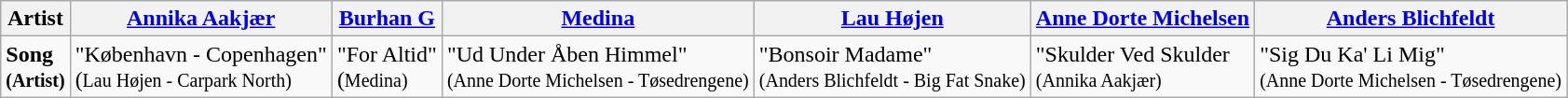<table class="wikitable">
<tr>
<th>Artist</th>
<th><a href='#'>Annika Aakjær</a></th>
<th><a href='#'>Burhan G</a></th>
<th><a href='#'>Medina</a></th>
<th><a href='#'>Lau Højen</a></th>
<th><a href='#'>Anne Dorte Michelsen</a></th>
<th><a href='#'>Anders Blichfeldt</a></th>
</tr>
<tr>
<td><strong>Song</strong><br><small><strong>(Artist)</strong></small></td>
<td>"København - Copenhagen"<br>(<small>Lau Højen - Carpark North)</small></td>
<td>"For Altid"<br>(<small>Medina)</small></td>
<td>"Ud Under Åben Himmel"<br><small>(Anne Dorte Michelsen - Tøsedrengene)</small></td>
<td>"Bonsoir Madame"<br><small>(Anders Blichfeldt - Big Fat Snake)</small></td>
<td>"Skulder Ved Skulder<br><small>(Annika Aakjær)</small></td>
<td>"Sig Du Ka' Li Mig"<br><small>(Anne Dorte Michelsen - Tøsedrengene)</small></td>
</tr>
</table>
